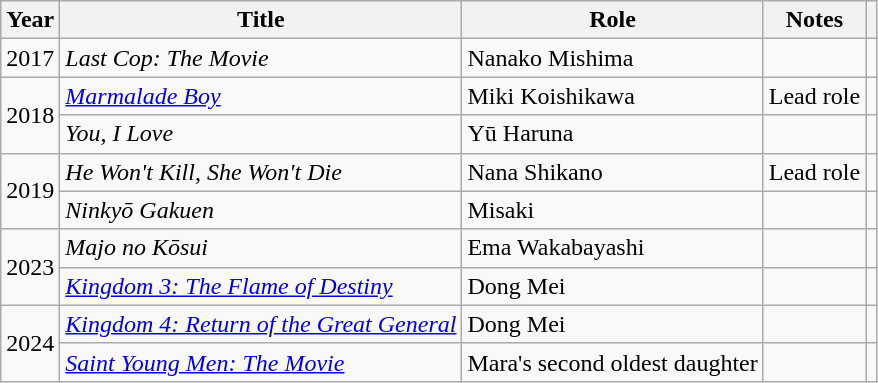<table class="wikitable">
<tr>
<th>Year</th>
<th>Title</th>
<th>Role</th>
<th>Notes</th>
<th></th>
</tr>
<tr>
<td>2017</td>
<td><em>Last Cop: The Movie</em></td>
<td>Nanako Mishima</td>
<td></td>
<td></td>
</tr>
<tr>
<td rowspan=2>2018</td>
<td><em><a href='#'>Marmalade Boy</a></em></td>
<td>Miki Koishikawa</td>
<td>Lead role</td>
<td></td>
</tr>
<tr>
<td><em>You, I Love</em></td>
<td>Yū Haruna</td>
<td></td>
<td></td>
</tr>
<tr>
<td rowspan=2>2019</td>
<td><em>He Won't Kill, She Won't Die</em></td>
<td>Nana Shikano</td>
<td>Lead role</td>
<td></td>
</tr>
<tr>
<td><em>Ninkyō Gakuen</em></td>
<td>Misaki</td>
<td></td>
<td></td>
</tr>
<tr>
<td rowspan=2>2023</td>
<td><em>Majo no Kōsui</em></td>
<td>Ema Wakabayashi</td>
<td></td>
<td></td>
</tr>
<tr>
<td><em><a href='#'>Kingdom 3: The Flame of Destiny</a></em></td>
<td>Dong Mei</td>
<td></td>
<td></td>
</tr>
<tr>
<td rowspan="2">2024</td>
<td><em><a href='#'>Kingdom 4: Return of the Great General</a></em></td>
<td>Dong Mei</td>
<td></td>
<td></td>
</tr>
<tr>
<td><em><a href='#'>Saint Young Men: The Movie</a></em></td>
<td>Mara's second oldest daughter</td>
<td></td>
<td></td>
</tr>
</table>
